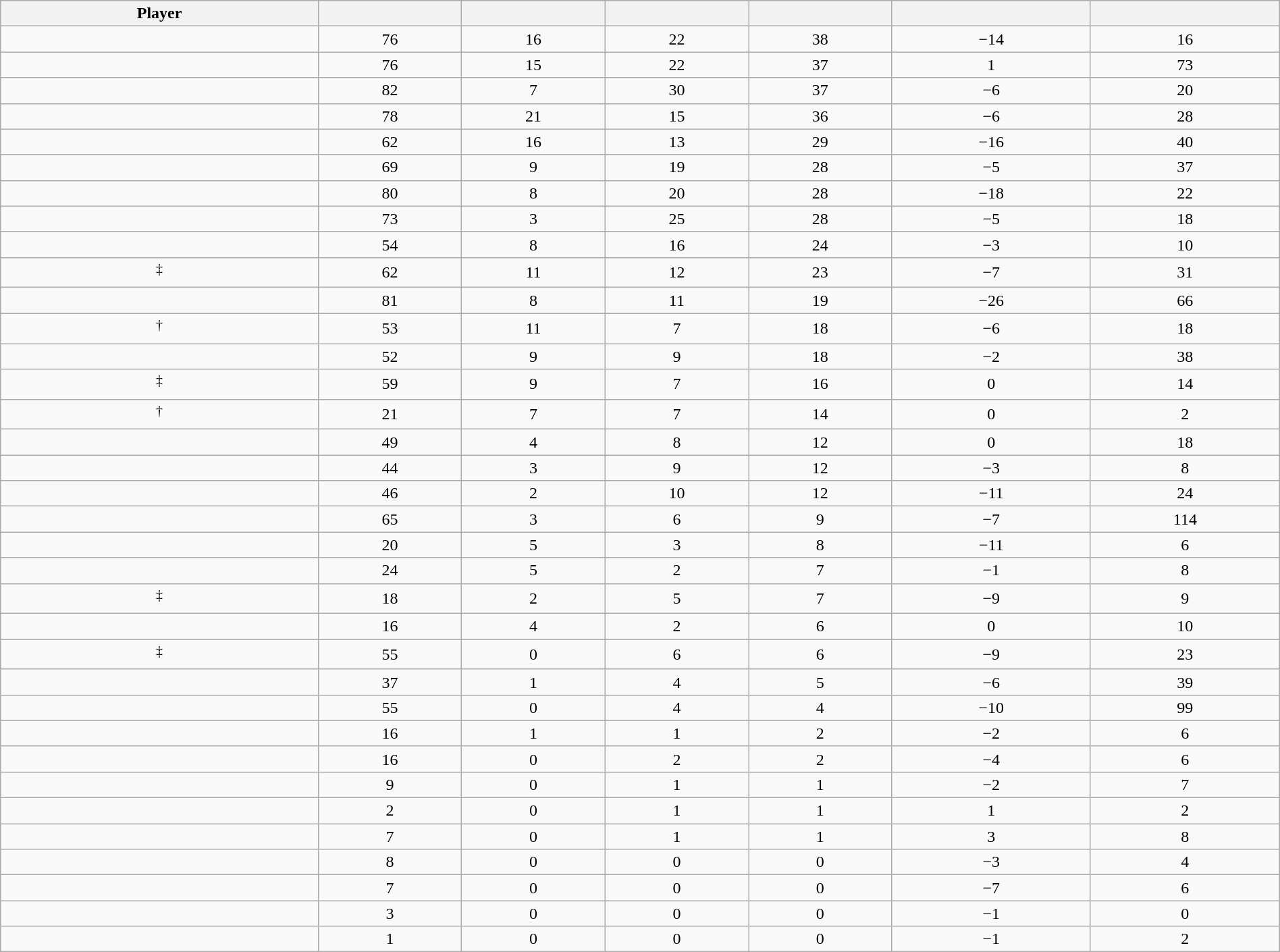<table class="wikitable sortable" style="width:100%; text-align:center;">
<tr>
<th>Player</th>
<th></th>
<th></th>
<th></th>
<th></th>
<th data-sort-type="number"></th>
<th></th>
</tr>
<tr>
<td></td>
<td>76</td>
<td>16</td>
<td>22</td>
<td>38</td>
<td>−14</td>
<td>16</td>
</tr>
<tr>
<td></td>
<td>76</td>
<td>15</td>
<td>22</td>
<td>37</td>
<td>1</td>
<td>73</td>
</tr>
<tr>
<td></td>
<td>82</td>
<td>7</td>
<td>30</td>
<td>37</td>
<td>−6</td>
<td>20</td>
</tr>
<tr>
<td></td>
<td>78</td>
<td>21</td>
<td>15</td>
<td>36</td>
<td>−6</td>
<td>28</td>
</tr>
<tr>
<td></td>
<td>62</td>
<td>16</td>
<td>13</td>
<td>29</td>
<td>−16</td>
<td>40</td>
</tr>
<tr>
<td></td>
<td>69</td>
<td>9</td>
<td>19</td>
<td>28</td>
<td>−5</td>
<td>37</td>
</tr>
<tr>
<td></td>
<td>80</td>
<td>8</td>
<td>20</td>
<td>28</td>
<td>−18</td>
<td>22</td>
</tr>
<tr>
<td></td>
<td>73</td>
<td>3</td>
<td>25</td>
<td>28</td>
<td>−5</td>
<td>18</td>
</tr>
<tr>
<td></td>
<td>54</td>
<td>8</td>
<td>16</td>
<td>24</td>
<td>−3</td>
<td>10</td>
</tr>
<tr>
<td><sup>‡</sup></td>
<td>62</td>
<td>11</td>
<td>12</td>
<td>23</td>
<td>−7</td>
<td>31</td>
</tr>
<tr>
<td></td>
<td>81</td>
<td>8</td>
<td>11</td>
<td>19</td>
<td>−26</td>
<td>66</td>
</tr>
<tr>
<td><sup>†</sup></td>
<td>53</td>
<td>11</td>
<td>7</td>
<td>18</td>
<td>−6</td>
<td>18</td>
</tr>
<tr>
<td></td>
<td>52</td>
<td>9</td>
<td>9</td>
<td>18</td>
<td>−2</td>
<td>38</td>
</tr>
<tr>
<td><sup>‡</sup></td>
<td>59</td>
<td>9</td>
<td>7</td>
<td>16</td>
<td>0</td>
<td>14</td>
</tr>
<tr>
<td><sup>†</sup></td>
<td>21</td>
<td>7</td>
<td>7</td>
<td>14</td>
<td>0</td>
<td>2</td>
</tr>
<tr>
<td></td>
<td>49</td>
<td>4</td>
<td>8</td>
<td>12</td>
<td>0</td>
<td>18</td>
</tr>
<tr>
<td></td>
<td>44</td>
<td>3</td>
<td>9</td>
<td>12</td>
<td>−3</td>
<td>8</td>
</tr>
<tr>
<td></td>
<td>46</td>
<td>2</td>
<td>10</td>
<td>12</td>
<td>−11</td>
<td>24</td>
</tr>
<tr>
<td></td>
<td>65</td>
<td>3</td>
<td>6</td>
<td>9</td>
<td>−7</td>
<td>114</td>
</tr>
<tr>
<td></td>
<td>20</td>
<td>5</td>
<td>3</td>
<td>8</td>
<td>−11</td>
<td>6</td>
</tr>
<tr>
<td></td>
<td>24</td>
<td>5</td>
<td>2</td>
<td>7</td>
<td>−1</td>
<td>8</td>
</tr>
<tr>
<td><sup>‡</sup></td>
<td>18</td>
<td>2</td>
<td>5</td>
<td>7</td>
<td>−9</td>
<td>9</td>
</tr>
<tr>
<td></td>
<td>16</td>
<td>4</td>
<td>2</td>
<td>6</td>
<td>0</td>
<td>10</td>
</tr>
<tr>
<td><sup>‡</sup></td>
<td>55</td>
<td>0</td>
<td>6</td>
<td>6</td>
<td>−9</td>
<td>23</td>
</tr>
<tr>
<td></td>
<td>37</td>
<td>1</td>
<td>4</td>
<td>5</td>
<td>−6</td>
<td>39</td>
</tr>
<tr>
<td></td>
<td>55</td>
<td>0</td>
<td>4</td>
<td>4</td>
<td>−10</td>
<td>99</td>
</tr>
<tr>
<td></td>
<td>16</td>
<td>1</td>
<td>1</td>
<td>2</td>
<td>−2</td>
<td>6</td>
</tr>
<tr>
<td></td>
<td>16</td>
<td>0</td>
<td>2</td>
<td>2</td>
<td>−4</td>
<td>6</td>
</tr>
<tr>
<td></td>
<td>9</td>
<td>0</td>
<td>1</td>
<td>1</td>
<td>−2</td>
<td>7</td>
</tr>
<tr>
<td></td>
<td>2</td>
<td>0</td>
<td>1</td>
<td>1</td>
<td>1</td>
<td>2</td>
</tr>
<tr>
<td></td>
<td>7</td>
<td>0</td>
<td>1</td>
<td>1</td>
<td>3</td>
<td>8</td>
</tr>
<tr>
<td></td>
<td>8</td>
<td>0</td>
<td>0</td>
<td>0</td>
<td>−3</td>
<td>4</td>
</tr>
<tr>
<td></td>
<td>7</td>
<td>0</td>
<td>0</td>
<td>0</td>
<td>−7</td>
<td>6</td>
</tr>
<tr>
<td></td>
<td>3</td>
<td>0</td>
<td>0</td>
<td>0</td>
<td>−1</td>
<td>0</td>
</tr>
<tr>
<td></td>
<td>1</td>
<td>0</td>
<td>0</td>
<td>0</td>
<td>−1</td>
<td>2</td>
</tr>
</table>
